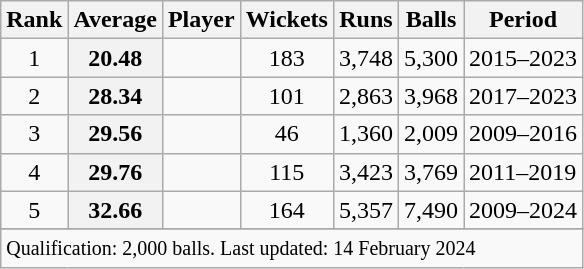<table class="wikitable plainrowheaders sortable">
<tr>
<th scope=col>Rank</th>
<th scope=col>Average</th>
<th scope=col>Player</th>
<th scope=col>Wickets</th>
<th scope=col>Runs</th>
<th scope=col>Balls</th>
<th scope=col>Period</th>
</tr>
<tr>
<td align="center">1</td>
<th scope="row" style="text-align:center;"><strong>20.48</strong></th>
<td> </td>
<td align="center">183</td>
<td align="center">3,748</td>
<td align="center">5,300</td>
<td>2015–2023</td>
</tr>
<tr>
<td align="center">2</td>
<th scope="row" style="text-align:center;"><strong>28.34</strong></th>
<td> </td>
<td align="center">101</td>
<td align="center">2,863</td>
<td align="center">3,968</td>
<td>2017–2023</td>
</tr>
<tr>
<td align=center>3</td>
<th scope=row style=text-align:center;><strong>29.56</strong></th>
<td></td>
<td align=center>46</td>
<td align=center>1,360</td>
<td align=center>2,009</td>
<td>2009–2016</td>
</tr>
<tr>
<td align=center>4</td>
<th scope=row style=text-align:center;><strong>29.76</strong></th>
<td></td>
<td align=center>115</td>
<td align=center>3,423</td>
<td align=center>3,769</td>
<td>2011–2019</td>
</tr>
<tr>
<td align=center>5</td>
<th scope=row style=text-align:center;><strong>32.66</strong></th>
<td> </td>
<td align=center>164</td>
<td align=center>5,357</td>
<td align=center>7,490</td>
<td>2009–2024</td>
</tr>
<tr>
</tr>
<tr class=sortbottom>
<td colspan=7><small>Qualification: 2,000 balls. Last updated: 14 February 2024</small></td>
</tr>
</table>
